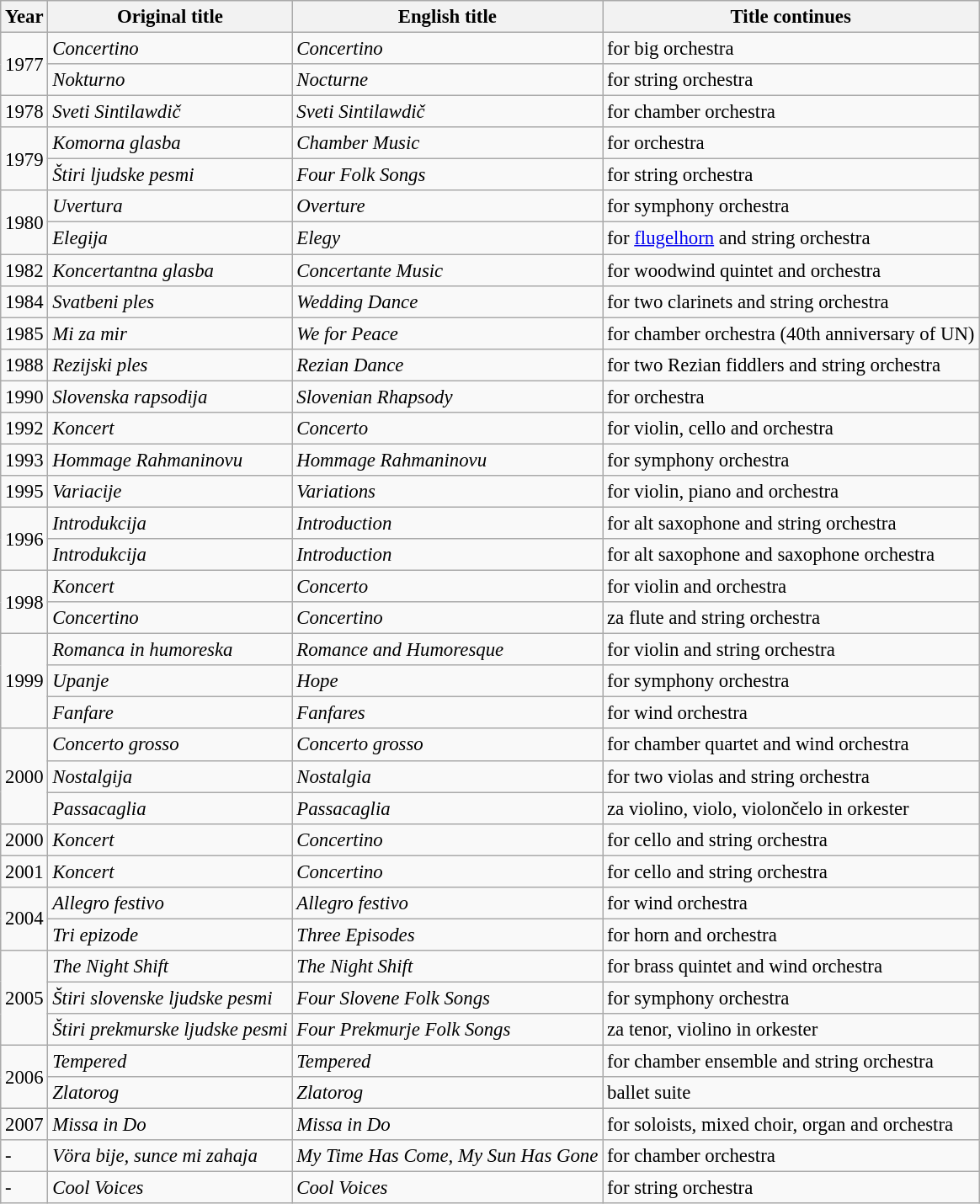<table class="wikitable" style="font-size: 95%;">
<tr>
<th>Year</th>
<th>Original title</th>
<th>English title</th>
<th>Title continues</th>
</tr>
<tr>
<td rowspan="2">1977</td>
<td><em>Concertino</em></td>
<td><em>Concertino</em></td>
<td>for big orchestra</td>
</tr>
<tr>
<td><em>Nokturno</em></td>
<td><em>Nocturne</em></td>
<td>for string orchestra</td>
</tr>
<tr>
<td>1978</td>
<td><em>Sveti Sintilawdič</em></td>
<td><em>Sveti Sintilawdič</em></td>
<td>for chamber orchestra</td>
</tr>
<tr>
<td rowspan="2">1979</td>
<td><em>Komorna glasba</em></td>
<td><em>Chamber Music</em></td>
<td>for orchestra</td>
</tr>
<tr>
<td><em>Štiri ljudske pesmi</em></td>
<td><em>Four Folk Songs</em></td>
<td>for string orchestra</td>
</tr>
<tr>
<td rowspan="2">1980</td>
<td><em>Uvertura</em></td>
<td><em>Overture</em></td>
<td>for symphony orchestra</td>
</tr>
<tr>
<td><em>Elegija</em></td>
<td><em>Elegy</em></td>
<td>for <a href='#'>flugelhorn</a> and string orchestra</td>
</tr>
<tr>
<td>1982</td>
<td><em>Koncertantna glasba</em></td>
<td><em>Concertante Music</em></td>
<td>for woodwind quintet and orchestra</td>
</tr>
<tr>
<td>1984</td>
<td><em>Svatbeni ples</em></td>
<td><em>Wedding Dance</em></td>
<td>for two clarinets and string orchestra</td>
</tr>
<tr>
<td>1985</td>
<td><em>Mi za mir</em></td>
<td><em>We for Peace</em></td>
<td>for chamber orchestra (40th anniversary of UN)</td>
</tr>
<tr>
<td>1988</td>
<td><em>Rezijski ples</em></td>
<td><em>Rezian Dance</em></td>
<td>for two Rezian fiddlers and string orchestra</td>
</tr>
<tr>
<td>1990</td>
<td><em>Slovenska rapsodija</em></td>
<td><em>Slovenian Rhapsody</em></td>
<td>for orchestra</td>
</tr>
<tr>
<td>1992</td>
<td><em>Koncert</em></td>
<td><em>Concerto</em></td>
<td>for violin, cello and orchestra</td>
</tr>
<tr>
<td>1993</td>
<td><em>Hommage Rahmaninovu</em></td>
<td><em>Hommage Rahmaninovu</em></td>
<td>for symphony orchestra</td>
</tr>
<tr>
<td>1995</td>
<td><em>Variacije</em></td>
<td><em>Variations</em></td>
<td>for violin, piano and orchestra</td>
</tr>
<tr>
<td rowspan="2">1996</td>
<td><em>Introdukcija</em></td>
<td><em>Introduction</em></td>
<td>for alt saxophone and string orchestra</td>
</tr>
<tr>
<td><em>Introdukcija</em></td>
<td><em>Introduction</em></td>
<td>for alt saxophone and saxophone orchestra</td>
</tr>
<tr>
<td rowspan="2">1998</td>
<td><em>Koncert</em></td>
<td><em>Concerto</em></td>
<td>for violin and orchestra</td>
</tr>
<tr>
<td><em>Concertino</em></td>
<td><em>Concertino</em></td>
<td>za flute and string orchestra</td>
</tr>
<tr>
<td rowspan="3">1999</td>
<td><em>Romanca in humoreska</em></td>
<td><em>Romance and Humoresque</em></td>
<td>for violin and string orchestra</td>
</tr>
<tr>
<td><em>Upanje</em></td>
<td><em>Hope</em></td>
<td>for symphony orchestra</td>
</tr>
<tr>
<td><em>Fanfare</em></td>
<td><em>Fanfares</em></td>
<td>for wind orchestra</td>
</tr>
<tr>
<td rowspan="3">2000</td>
<td><em>Concerto grosso</em></td>
<td><em>Concerto grosso</em></td>
<td>for chamber quartet and wind orchestra</td>
</tr>
<tr>
<td><em>Nostalgija</em></td>
<td><em>Nostalgia</em></td>
<td>for two violas and string orchestra</td>
</tr>
<tr>
<td><em>Passacaglia</em></td>
<td><em>Passacaglia</em></td>
<td>za violino, violo, violončelo in orkester</td>
</tr>
<tr>
<td>2000</td>
<td><em>Koncert</em></td>
<td><em>Concertino</em></td>
<td>for cello and string orchestra</td>
</tr>
<tr>
<td>2001</td>
<td><em>Koncert</em></td>
<td><em>Concertino</em></td>
<td>for cello and string orchestra</td>
</tr>
<tr>
<td rowspan="2">2004</td>
<td><em>Allegro festivo</em></td>
<td><em>Allegro festivo</em></td>
<td>for wind orchestra</td>
</tr>
<tr>
<td><em>Tri epizode</em></td>
<td><em>Three Episodes</em></td>
<td>for horn and orchestra</td>
</tr>
<tr>
<td rowspan="3">2005</td>
<td><em>The Night Shift</em></td>
<td><em>The Night Shift</em></td>
<td>for brass quintet and wind orchestra</td>
</tr>
<tr>
<td><em>Štiri slovenske ljudske pesmi</em></td>
<td><em>Four Slovene Folk Songs</em></td>
<td>for symphony orchestra</td>
</tr>
<tr>
<td><em>Štiri prekmurske ljudske pesmi</em></td>
<td><em>Four Prekmurje Folk Songs</em></td>
<td>za tenor, violino in orkester</td>
</tr>
<tr>
<td rowspan="2">2006</td>
<td><em>Tempered</em></td>
<td><em>Tempered</em></td>
<td>for chamber ensemble and string orchestra</td>
</tr>
<tr>
<td><em>Zlatorog</em></td>
<td><em>Zlatorog</em></td>
<td>ballet suite</td>
</tr>
<tr>
<td>2007</td>
<td><em>Missa in Do</em></td>
<td><em>Missa in Do</em></td>
<td>for soloists, mixed choir, organ and orchestra</td>
</tr>
<tr>
<td>-</td>
<td><em>Vöra bije, sunce mi zahaja</em></td>
<td><em>My Time Has Come, My Sun Has Gone</em></td>
<td>for chamber orchestra</td>
</tr>
<tr>
<td>-</td>
<td><em>Cool Voices</em></td>
<td><em>Cool Voices</em></td>
<td>for string orchestra</td>
</tr>
</table>
